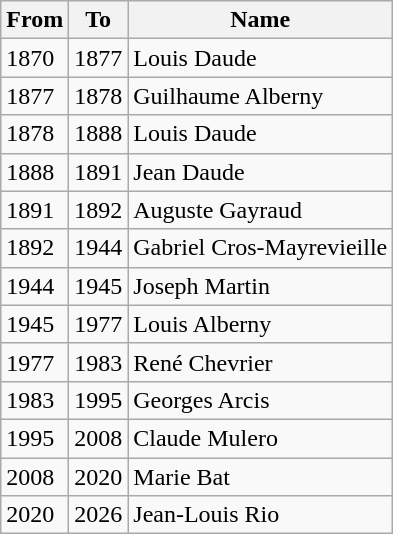<table class="wikitable">
<tr>
<th>From</th>
<th>To</th>
<th>Name</th>
</tr>
<tr>
<td>1870</td>
<td>1877</td>
<td>Louis Daude</td>
</tr>
<tr>
<td>1877</td>
<td>1878</td>
<td>Guilhaume Alberny</td>
</tr>
<tr>
<td>1878</td>
<td>1888</td>
<td>Louis Daude</td>
</tr>
<tr>
<td>1888</td>
<td>1891</td>
<td>Jean Daude</td>
</tr>
<tr>
<td>1891</td>
<td>1892</td>
<td>Auguste Gayraud</td>
</tr>
<tr>
<td>1892</td>
<td>1944</td>
<td>Gabriel Cros-Mayrevieille</td>
</tr>
<tr>
<td>1944</td>
<td>1945</td>
<td>Joseph Martin</td>
</tr>
<tr>
<td>1945</td>
<td>1977</td>
<td>Louis Alberny</td>
</tr>
<tr>
<td>1977</td>
<td>1983</td>
<td>René Chevrier</td>
</tr>
<tr>
<td>1983</td>
<td>1995</td>
<td>Georges Arcis</td>
</tr>
<tr>
<td>1995</td>
<td>2008</td>
<td>Claude Mulero</td>
</tr>
<tr>
<td>2008</td>
<td>2020</td>
<td>Marie Bat</td>
</tr>
<tr>
<td>2020</td>
<td>2026</td>
<td>Jean-Louis Rio</td>
</tr>
</table>
